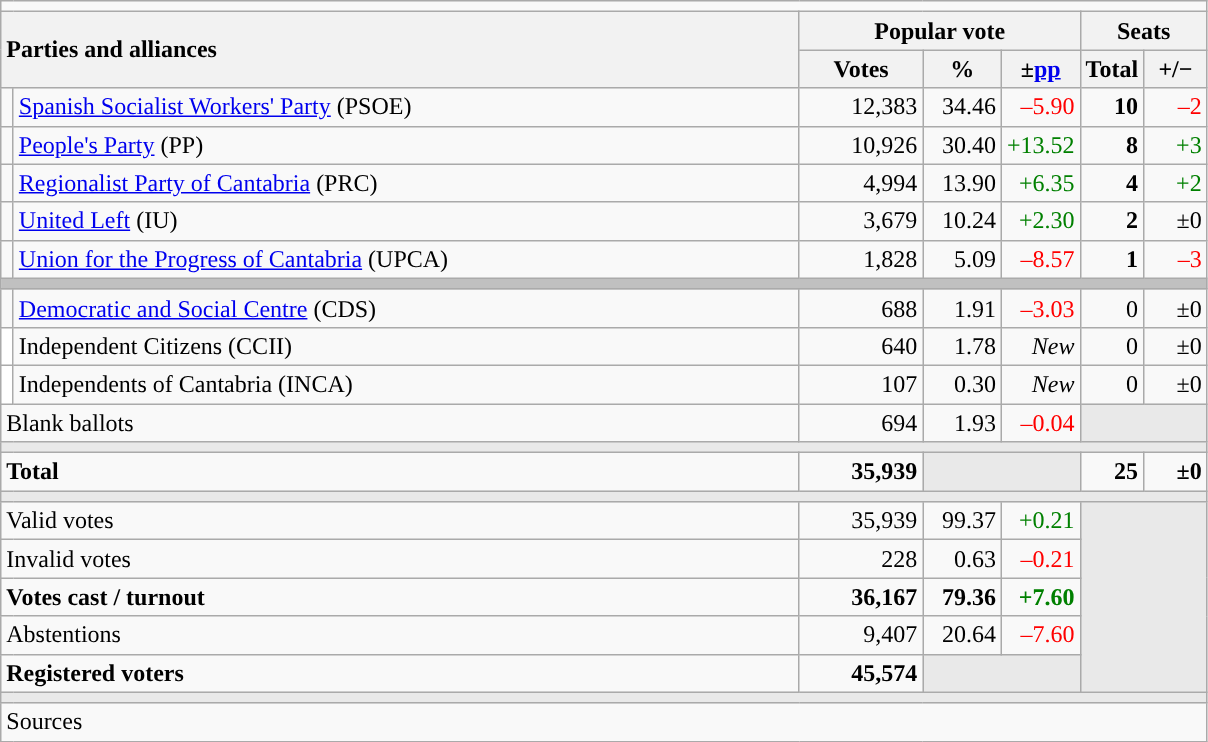<table class="wikitable" style="text-align:right;">
<tr>
<td colspan="7"></td>
</tr>
<tr>
<th style="text-align:left;" rowspan="2" colspan="2" width="525">Parties and alliances</th>
<th colspan="3">Popular vote</th>
<th colspan="2">Seats</th>
</tr>
<tr>
<th width="75">Votes</th>
<th width="45">%</th>
<th width="45">±<a href='#'>pp</a></th>
<th width="35">Total</th>
<th width="35">+/−</th>
</tr>
<tr>
<td width="1" style="color:inherit;background:"></td>
<td align="left"><a href='#'>Spanish Socialist Workers' Party</a> (PSOE)</td>
<td>12,383</td>
<td>34.46</td>
<td style="color:red;">–5.90</td>
<td><strong>10</strong></td>
<td style="color:red;">–2</td>
</tr>
<tr>
<td style="color:inherit;background:"></td>
<td align="left"><a href='#'>People's Party</a> (PP)</td>
<td>10,926</td>
<td>30.40</td>
<td style="color:green;">+13.52</td>
<td><strong>8</strong></td>
<td style="color:green;">+3</td>
</tr>
<tr>
<td style="color:inherit;background:"></td>
<td align="left"><a href='#'>Regionalist Party of Cantabria</a> (PRC)</td>
<td>4,994</td>
<td>13.90</td>
<td style="color:green;">+6.35</td>
<td><strong>4</strong></td>
<td style="color:green;">+2</td>
</tr>
<tr>
<td style="color:inherit;background:"></td>
<td align="left"><a href='#'>United Left</a> (IU)</td>
<td>3,679</td>
<td>10.24</td>
<td style="color:green;">+2.30</td>
<td><strong>2</strong></td>
<td>±0</td>
</tr>
<tr>
<td style="color:inherit;background:"></td>
<td align="left"><a href='#'>Union for the Progress of Cantabria</a> (UPCA)</td>
<td>1,828</td>
<td>5.09</td>
<td style="color:red;">–8.57</td>
<td><strong>1</strong></td>
<td style="color:red;">–3</td>
</tr>
<tr>
<td colspan="7" bgcolor="#C0C0C0"></td>
</tr>
<tr>
<td style="color:inherit;background:"></td>
<td align="left"><a href='#'>Democratic and Social Centre</a> (CDS)</td>
<td>688</td>
<td>1.91</td>
<td style="color:red;">–3.03</td>
<td>0</td>
<td>±0</td>
</tr>
<tr>
<td bgcolor="white"></td>
<td align="left">Independent Citizens (CCII)</td>
<td>640</td>
<td>1.78</td>
<td><em>New</em></td>
<td>0</td>
<td>±0</td>
</tr>
<tr>
<td bgcolor="white"></td>
<td align="left">Independents of Cantabria (INCA)</td>
<td>107</td>
<td>0.30</td>
<td><em>New</em></td>
<td>0</td>
<td>±0</td>
</tr>
<tr>
<td align="left" colspan="2">Blank ballots</td>
<td>694</td>
<td>1.93</td>
<td style="color:red;">–0.04</td>
<td bgcolor="#E9E9E9" colspan="2"></td>
</tr>
<tr>
<td colspan="7" bgcolor="#E9E9E9"></td>
</tr>
<tr style="font-weight:bold;">
<td align="left" colspan="2">Total</td>
<td>35,939</td>
<td bgcolor="#E9E9E9" colspan="2"></td>
<td>25</td>
<td>±0</td>
</tr>
<tr>
<td colspan="7" bgcolor="#E9E9E9"></td>
</tr>
<tr>
<td align="left" colspan="2">Valid votes</td>
<td>35,939</td>
<td>99.37</td>
<td style="color:green;">+0.21</td>
<td bgcolor="#E9E9E9" colspan="2" rowspan="5"></td>
</tr>
<tr>
<td align="left" colspan="2">Invalid votes</td>
<td>228</td>
<td>0.63</td>
<td style="color:red;">–0.21</td>
</tr>
<tr style="font-weight:bold;">
<td align="left" colspan="2">Votes cast / turnout</td>
<td>36,167</td>
<td>79.36</td>
<td style="color:green;">+7.60</td>
</tr>
<tr>
<td align="left" colspan="2">Abstentions</td>
<td>9,407</td>
<td>20.64</td>
<td style="color:red;">–7.60</td>
</tr>
<tr style="font-weight:bold;">
<td align="left" colspan="2">Registered voters</td>
<td>45,574</td>
<td bgcolor="#E9E9E9" colspan="2"></td>
</tr>
<tr>
<td colspan="7" bgcolor="#E9E9E9"></td>
</tr>
<tr>
<td align="left" colspan="7">Sources</td>
</tr>
</table>
